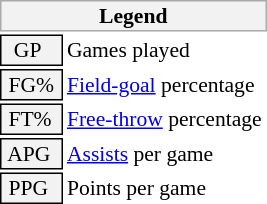<table class="toccolours" style="font-size: 90%; white-space: nowrap;">
<tr>
<th colspan="6" style="background:#f2f2f2; border:1px solid #aaa;">Legend</th>
</tr>
<tr>
<td style="background:#f2f2f2; border:1px solid black;">  GP</td>
<td>Games played</td>
</tr>
<tr>
<td style="background:#f2f2f2; border:1px solid black;"> FG% </td>
<td style="padding-right: 8px"><a href='#'>Field-goal</a> percentage</td>
</tr>
<tr>
<td style="background:#f2f2f2; border:1px solid black;"> FT% </td>
<td><a href='#'>Free-throw</a> percentage</td>
</tr>
<tr>
<td style="background:#f2f2f2; border:1px solid black;"> APG </td>
<td><a href='#'>Assists</a> per game</td>
</tr>
<tr>
<td style="background:#f2f2f2; border:1px solid black;"> PPG </td>
<td>Points per game</td>
</tr>
</table>
